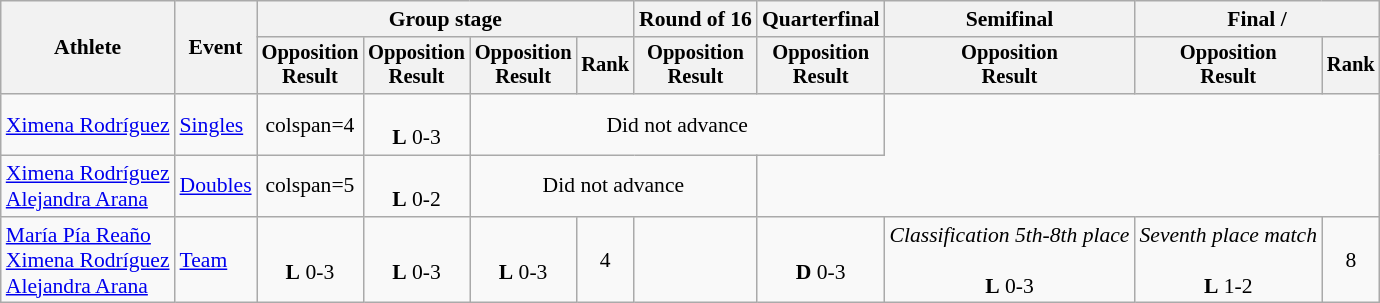<table class=wikitable style=font-size:90%;text-align:center>
<tr>
<th rowspan=2>Athlete</th>
<th rowspan=2>Event</th>
<th colspan=4>Group stage</th>
<th>Round of 16</th>
<th>Quarterfinal</th>
<th>Semifinal</th>
<th colspan=2>Final / </th>
</tr>
<tr style=font-size:95%>
<th>Opposition<br>Result</th>
<th>Opposition<br>Result</th>
<th>Opposition<br>Result</th>
<th>Rank</th>
<th>Opposition<br>Result</th>
<th>Opposition<br>Result</th>
<th>Opposition<br>Result</th>
<th>Opposition<br>Result</th>
<th>Rank</th>
</tr>
<tr>
<td align=left><a href='#'>Ximena Rodríguez</a></td>
<td align=left><a href='#'>Singles</a></td>
<td>colspan=4 </td>
<td><br><strong>L</strong> 0-3</td>
<td colspan=4>Did not advance</td>
</tr>
<tr>
<td align=left><a href='#'>Ximena Rodríguez</a><br><a href='#'>Alejandra Arana</a></td>
<td align=left><a href='#'>Doubles</a></td>
<td>colspan=5 </td>
<td><br><strong>L</strong> 0-2</td>
<td colspan=3>Did not advance</td>
</tr>
<tr>
<td align=left><a href='#'>María Pía Reaño</a><br><a href='#'>Ximena Rodríguez</a><br><a href='#'>Alejandra Arana</a></td>
<td align=left><a href='#'>Team</a></td>
<td><br><strong>L</strong> 0-3</td>
<td><br><strong>L</strong> 0-3</td>
<td><br><strong>L</strong> 0-3</td>
<td>4</td>
<td></td>
<td><br><strong>D</strong> 0-3</td>
<td><em>Classification 5th-8th place</em><br><br><strong>L</strong> 0-3</td>
<td><em>Seventh place match</em><br><br><strong>L</strong> 1-2</td>
<td>8</td>
</tr>
</table>
